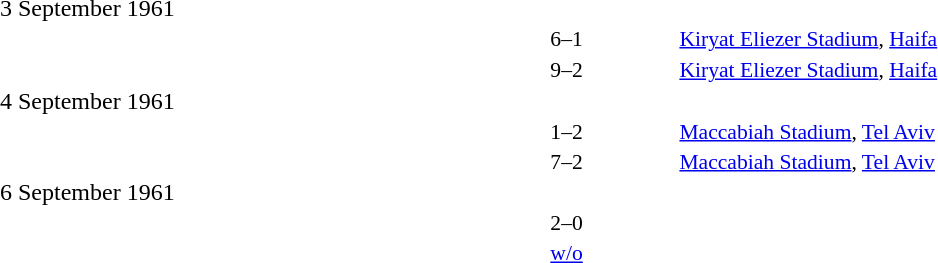<table style="width:100%;" cellspacing="1">
<tr>
<th width=25%></th>
<th width=10%></th>
<th></th>
</tr>
<tr>
<td>3 September 1961</td>
</tr>
<tr style=font-size:90%>
<td align=right></td>
<td align=center>6–1</td>
<td></td>
<td><a href='#'>Kiryat Eliezer Stadium</a>, <a href='#'>Haifa</a></td>
</tr>
<tr>
</tr>
<tr style=font-size:90%>
<td align=right></td>
<td align=center>9–2</td>
<td></td>
<td><a href='#'>Kiryat Eliezer Stadium</a>, <a href='#'>Haifa</a></td>
</tr>
<tr>
<td>4 September 1961</td>
</tr>
<tr style=font-size:90%>
<td align=right></td>
<td align=center>1–2</td>
<td></td>
<td><a href='#'>Maccabiah Stadium</a>, <a href='#'>Tel Aviv</a></td>
</tr>
<tr style=font-size:90%>
<td align=right></td>
<td align=center>7–2</td>
<td></td>
<td><a href='#'>Maccabiah Stadium</a>, <a href='#'>Tel Aviv</a></td>
</tr>
<tr>
<td>6 September 1961</td>
</tr>
<tr style=font-size:90%>
<td align=right></td>
<td align=center>2–0</td>
<td></td>
</tr>
<tr style=font-size:90%>
<td align=right></td>
<td align=center><a href='#'>w/o</a></td>
<td></td>
</tr>
</table>
